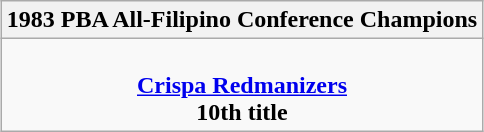<table class=wikitable style="text-align:center; margin:auto">
<tr>
<th>1983 PBA All-Filipino Conference Champions</th>
</tr>
<tr>
<td><br> <strong><a href='#'>Crispa Redmanizers</a></strong> <br> <strong>10th title</strong></td>
</tr>
</table>
